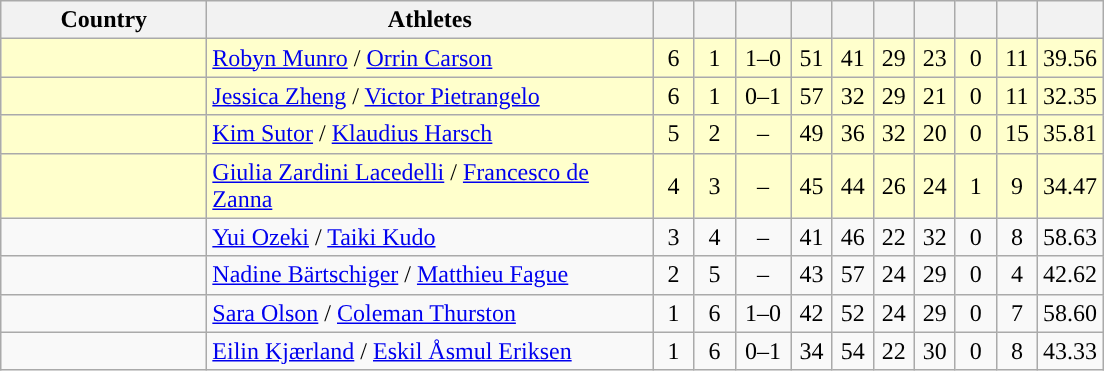<table class=wikitable style="text-align:center;">
<tr>
<th width=130>Country</th>
<th width=290>Athletes</th>
<th width=20></th>
<th width=20></th>
<th width=30></th>
<th width=20></th>
<th width=20></th>
<th width=20></th>
<th width=20></th>
<th width=20></th>
<th width=20></th>
<th width=20></th>
</tr>
<tr style="background:#ffffcc">
<td style="text-align:left;"></td>
<td style="text-align:left;"><a href='#'>Robyn Munro</a> / <a href='#'>Orrin Carson</a></td>
<td>6</td>
<td>1</td>
<td>1–0</td>
<td>51</td>
<td>41</td>
<td>29</td>
<td>23</td>
<td>0</td>
<td>11</td>
<td>39.56</td>
</tr>
<tr style="background:#ffffcc">
<td style="text-align:left;"></td>
<td style="text-align:left;"><a href='#'>Jessica Zheng</a> / <a href='#'>Victor Pietrangelo</a></td>
<td>6</td>
<td>1</td>
<td>0–1</td>
<td>57</td>
<td>32</td>
<td>29</td>
<td>21</td>
<td>0</td>
<td>11</td>
<td>32.35</td>
</tr>
<tr style="background:#ffffcc">
<td style="text-align:left;"></td>
<td style="text-align:left;"><a href='#'>Kim Sutor</a> / <a href='#'>Klaudius Harsch</a></td>
<td>5</td>
<td>2</td>
<td>–</td>
<td>49</td>
<td>36</td>
<td>32</td>
<td>20</td>
<td>0</td>
<td>15</td>
<td>35.81</td>
</tr>
<tr style="background:#ffffcc">
<td style="text-align:left;"></td>
<td style="text-align:left;"><a href='#'>Giulia Zardini Lacedelli</a> / <a href='#'>Francesco de Zanna</a></td>
<td>4</td>
<td>3</td>
<td>–</td>
<td>45</td>
<td>44</td>
<td>26</td>
<td>24</td>
<td>1</td>
<td>9</td>
<td>34.47</td>
</tr>
<tr>
<td style="text-align:left;"></td>
<td style="text-align:left;"><a href='#'>Yui Ozeki</a> / <a href='#'>Taiki Kudo</a></td>
<td>3</td>
<td>4</td>
<td>–</td>
<td>41</td>
<td>46</td>
<td>22</td>
<td>32</td>
<td>0</td>
<td>8</td>
<td>58.63</td>
</tr>
<tr>
<td style="text-align:left;"></td>
<td style="text-align:left;"><a href='#'>Nadine Bärtschiger</a> / <a href='#'>Matthieu Fague</a></td>
<td>2</td>
<td>5</td>
<td>–</td>
<td>43</td>
<td>57</td>
<td>24</td>
<td>29</td>
<td>0</td>
<td>4</td>
<td>42.62</td>
</tr>
<tr>
<td style="text-align:left;"></td>
<td style="text-align:left;"><a href='#'>Sara Olson</a> / <a href='#'>Coleman Thurston</a></td>
<td>1</td>
<td>6</td>
<td>1–0</td>
<td>42</td>
<td>52</td>
<td>24</td>
<td>29</td>
<td>0</td>
<td>7</td>
<td>58.60</td>
</tr>
<tr>
<td style="text-align:left;"></td>
<td style="text-align:left;"><a href='#'>Eilin Kjærland</a> / <a href='#'>Eskil Åsmul Eriksen</a></td>
<td>1</td>
<td>6</td>
<td>0–1</td>
<td>34</td>
<td>54</td>
<td>22</td>
<td>30</td>
<td>0</td>
<td>8</td>
<td>43.33</td>
</tr>
</table>
